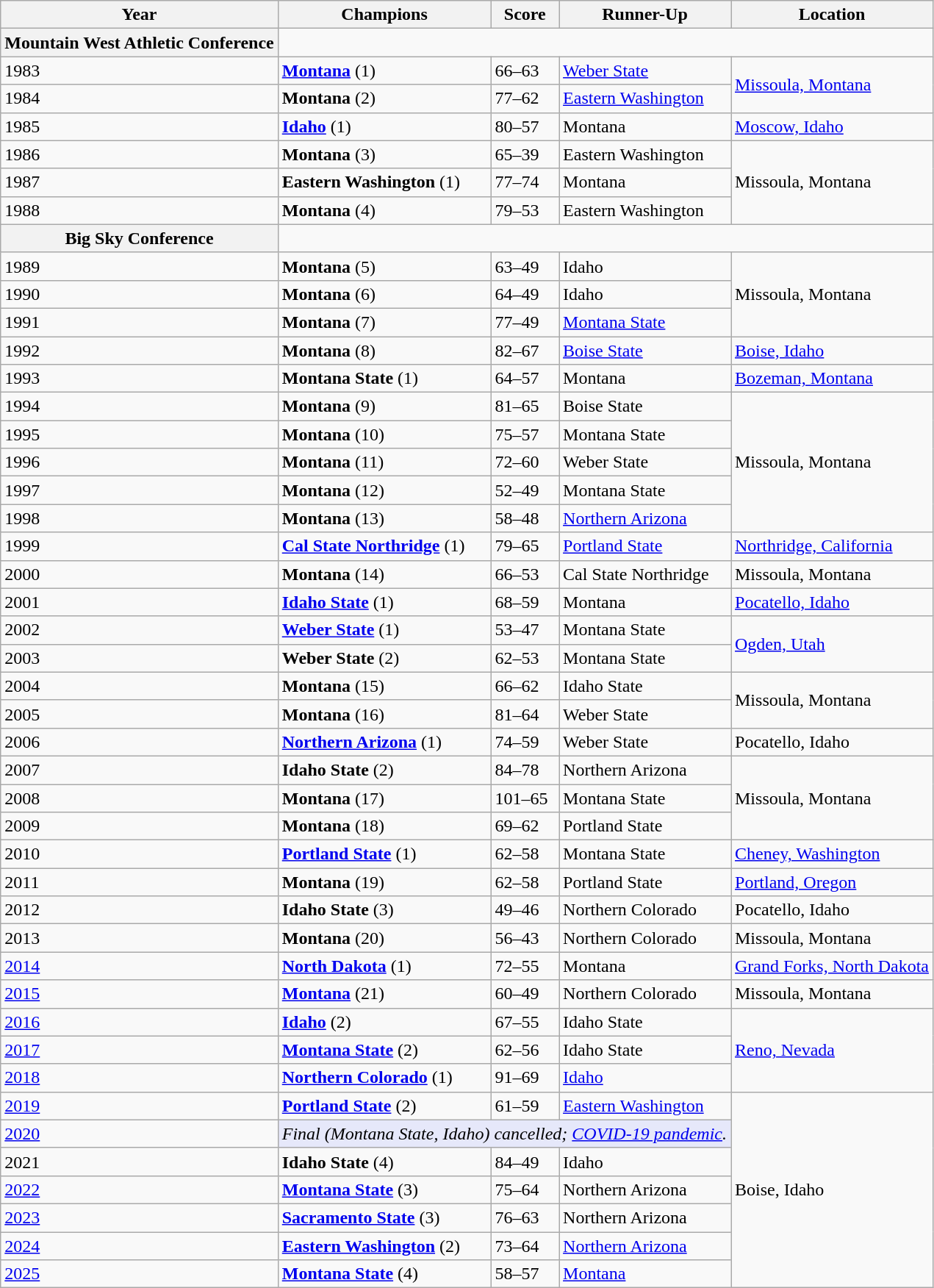<table class="wikitable sortable">
<tr>
<th>Year</th>
<th>Champions</th>
<th>Score</th>
<th>Runner-Up</th>
<th>Location</th>
</tr>
<tr>
<th style=>Mountain West Athletic Conference</th>
</tr>
<tr>
<td>1983</td>
<td><strong><a href='#'>Montana</a></strong> (1)</td>
<td>66–63</td>
<td><a href='#'>Weber State</a></td>
<td rowspan=2><a href='#'>Missoula, Montana</a></td>
</tr>
<tr>
<td>1984</td>
<td><strong>Montana</strong> (2)</td>
<td>77–62</td>
<td><a href='#'>Eastern Washington</a></td>
</tr>
<tr>
<td>1985</td>
<td><strong><a href='#'>Idaho</a></strong> (1)</td>
<td>80–57</td>
<td>Montana</td>
<td><a href='#'>Moscow, Idaho</a></td>
</tr>
<tr>
<td>1986</td>
<td><strong>Montana</strong> (3)</td>
<td>65–39</td>
<td>Eastern Washington</td>
<td rowspan=3>Missoula, Montana</td>
</tr>
<tr>
<td>1987</td>
<td><strong>Eastern Washington</strong> (1)</td>
<td>77–74</td>
<td>Montana</td>
</tr>
<tr>
<td>1988</td>
<td><strong>Montana</strong> (4)</td>
<td>79–53</td>
<td>Eastern Washington</td>
</tr>
<tr>
<th style=>Big Sky Conference</th>
</tr>
<tr>
<td>1989</td>
<td><strong>Montana</strong> (5)</td>
<td>63–49</td>
<td>Idaho</td>
<td rowspan=3>Missoula, Montana</td>
</tr>
<tr>
<td>1990</td>
<td><strong>Montana</strong> (6)</td>
<td>64–49</td>
<td>Idaho</td>
</tr>
<tr>
<td>1991</td>
<td><strong>Montana</strong> (7)</td>
<td>77–49</td>
<td><a href='#'>Montana State</a></td>
</tr>
<tr>
<td>1992</td>
<td><strong>Montana</strong> (8)</td>
<td>82–67</td>
<td><a href='#'>Boise State</a></td>
<td><a href='#'>Boise, Idaho</a></td>
</tr>
<tr>
<td>1993</td>
<td><strong>Montana State</strong> (1)</td>
<td>64–57</td>
<td>Montana</td>
<td><a href='#'>Bozeman, Montana</a></td>
</tr>
<tr>
<td>1994</td>
<td><strong>Montana</strong> (9)</td>
<td>81–65</td>
<td>Boise State</td>
<td rowspan=5>Missoula, Montana</td>
</tr>
<tr>
<td>1995</td>
<td><strong>Montana</strong> (10)</td>
<td>75–57</td>
<td>Montana State</td>
</tr>
<tr>
<td>1996</td>
<td><strong>Montana</strong> (11)</td>
<td>72–60</td>
<td>Weber State</td>
</tr>
<tr>
<td>1997</td>
<td><strong>Montana</strong> (12)</td>
<td>52–49</td>
<td>Montana State</td>
</tr>
<tr>
<td>1998</td>
<td><strong>Montana</strong> (13)</td>
<td>58–48</td>
<td><a href='#'>Northern Arizona</a></td>
</tr>
<tr>
<td>1999</td>
<td><strong><a href='#'>Cal State Northridge</a></strong> (1)</td>
<td>79–65</td>
<td><a href='#'>Portland State</a></td>
<td><a href='#'>Northridge, California</a></td>
</tr>
<tr>
<td>2000</td>
<td><strong>Montana</strong> (14)</td>
<td>66–53</td>
<td>Cal State Northridge</td>
<td>Missoula, Montana</td>
</tr>
<tr>
<td>2001</td>
<td><strong><a href='#'>Idaho State</a></strong> (1)</td>
<td>68–59</td>
<td>Montana</td>
<td><a href='#'>Pocatello, Idaho</a></td>
</tr>
<tr>
<td>2002</td>
<td><strong><a href='#'>Weber State</a></strong> (1)</td>
<td>53–47</td>
<td>Montana State</td>
<td rowspan=2><a href='#'>Ogden, Utah</a></td>
</tr>
<tr>
<td>2003</td>
<td><strong>Weber State</strong> (2)</td>
<td>62–53</td>
<td>Montana State</td>
</tr>
<tr>
<td>2004</td>
<td><strong>Montana</strong> (15)</td>
<td>66–62</td>
<td>Idaho State</td>
<td rowspan=2>Missoula, Montana</td>
</tr>
<tr>
<td>2005</td>
<td><strong>Montana</strong> (16)</td>
<td>81–64</td>
<td>Weber State</td>
</tr>
<tr>
<td>2006</td>
<td><strong><a href='#'>Northern Arizona</a></strong> (1)</td>
<td>74–59</td>
<td>Weber State</td>
<td>Pocatello, Idaho</td>
</tr>
<tr>
<td>2007</td>
<td><strong>Idaho State</strong> (2)</td>
<td>84–78</td>
<td>Northern Arizona</td>
<td rowspan=3>Missoula, Montana</td>
</tr>
<tr>
<td>2008</td>
<td><strong>Montana</strong> (17)</td>
<td>101–65</td>
<td>Montana State</td>
</tr>
<tr>
<td>2009</td>
<td><strong>Montana</strong> (18)</td>
<td>69–62</td>
<td>Portland State</td>
</tr>
<tr>
<td>2010</td>
<td><strong><a href='#'>Portland State</a></strong> (1)</td>
<td>62–58</td>
<td>Montana State</td>
<td><a href='#'>Cheney, Washington</a></td>
</tr>
<tr>
<td>2011</td>
<td><strong>Montana</strong> (19)</td>
<td>62–58</td>
<td>Portland State</td>
<td><a href='#'>Portland, Oregon</a></td>
</tr>
<tr>
<td>2012</td>
<td><strong>Idaho State</strong> (3)</td>
<td>49–46</td>
<td>Northern Colorado</td>
<td>Pocatello, Idaho</td>
</tr>
<tr>
<td>2013</td>
<td><strong>Montana</strong> (20)</td>
<td>56–43</td>
<td>Northern Colorado</td>
<td>Missoula, Montana</td>
</tr>
<tr>
<td><a href='#'>2014</a></td>
<td><strong><a href='#'>North Dakota</a></strong> (1)</td>
<td>72–55</td>
<td>Montana</td>
<td><a href='#'>Grand Forks, North Dakota</a></td>
</tr>
<tr>
<td><a href='#'>2015</a></td>
<td><strong><a href='#'>Montana</a></strong> (21)</td>
<td>60–49</td>
<td>Northern Colorado</td>
<td>Missoula, Montana</td>
</tr>
<tr>
<td><a href='#'>2016</a></td>
<td><strong><a href='#'>Idaho</a></strong> (2)</td>
<td>67–55</td>
<td>Idaho State</td>
<td rowspan=3><a href='#'>Reno, Nevada</a></td>
</tr>
<tr>
<td><a href='#'>2017</a></td>
<td><strong><a href='#'>Montana State</a></strong> (2)</td>
<td>62–56</td>
<td>Idaho State</td>
</tr>
<tr>
<td><a href='#'>2018</a></td>
<td><strong><a href='#'>Northern Colorado</a></strong> (1)</td>
<td>91–69</td>
<td><a href='#'>Idaho</a></td>
</tr>
<tr>
<td><a href='#'>2019</a></td>
<td><strong><a href='#'>Portland State</a></strong> (2)</td>
<td>61–59</td>
<td><a href='#'>Eastern Washington</a></td>
<td rowspan=7>Boise, Idaho</td>
</tr>
<tr>
<td><a href='#'>2020</a></td>
<td style="background:#E6E8FA;" colspan=3><em>Final (Montana State, Idaho) cancelled; <a href='#'>COVID-19 pandemic</a>.</em></td>
</tr>
<tr>
<td>2021</td>
<td><strong>Idaho State</strong> (4)</td>
<td>84–49</td>
<td>Idaho</td>
</tr>
<tr>
<td><a href='#'>2022</a></td>
<td><a href='#'><strong>Montana State</strong></a> (3)</td>
<td>75–64</td>
<td>Northern Arizona</td>
</tr>
<tr>
<td><a href='#'>2023</a></td>
<td><a href='#'><strong>Sacramento State</strong></a> (3)</td>
<td>76–63</td>
<td>Northern Arizona</td>
</tr>
<tr>
<td><a href='#'>2024</a></td>
<td><a href='#'><strong>Eastern Washington</strong></a> (2)</td>
<td>73–64</td>
<td><a href='#'>Northern Arizona</a></td>
</tr>
<tr>
<td><a href='#'>2025</a></td>
<td><strong><a href='#'>Montana State</a></strong> (4)</td>
<td>58–57</td>
<td><a href='#'>Montana</a></td>
</tr>
</table>
